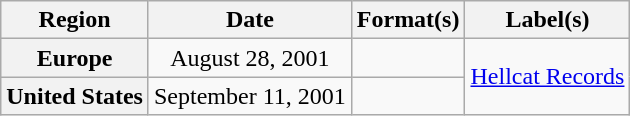<table class="wikitable sortable plainrowheaders" style="text-align:center">
<tr>
<th scope="col">Region</th>
<th scope="col">Date</th>
<th scope="col">Format(s)</th>
<th scope="col">Label(s)</th>
</tr>
<tr>
<th scope="row">Europe</th>
<td>August 28, 2001</td>
<td></td>
<td rowspan="2"><a href='#'>Hellcat Records</a></td>
</tr>
<tr>
<th scope="row">United States</th>
<td>September 11, 2001</td>
<td></td>
</tr>
</table>
